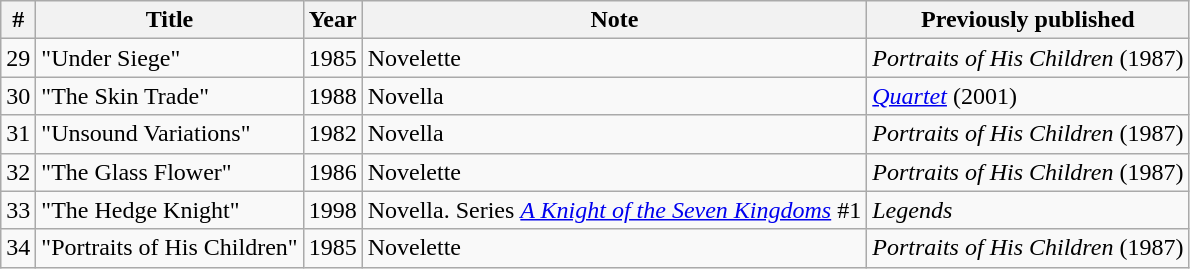<table class="wikitable">
<tr>
<th>#</th>
<th>Title</th>
<th>Year</th>
<th>Note</th>
<th>Previously published</th>
</tr>
<tr>
<td>29</td>
<td>"Under Siege"</td>
<td>1985</td>
<td>Novelette</td>
<td><em>Portraits of His Children</em> (1987)</td>
</tr>
<tr>
<td>30</td>
<td>"The Skin Trade"</td>
<td>1988</td>
<td>Novella</td>
<td><em><a href='#'>Quartet</a></em> (2001)</td>
</tr>
<tr>
<td>31</td>
<td>"Unsound Variations"</td>
<td>1982</td>
<td>Novella</td>
<td><em>Portraits of His Children</em> (1987)</td>
</tr>
<tr>
<td>32</td>
<td>"The Glass Flower"</td>
<td>1986</td>
<td>Novelette</td>
<td><em>Portraits of His Children</em> (1987)</td>
</tr>
<tr>
<td>33</td>
<td>"The Hedge Knight"</td>
<td>1998</td>
<td>Novella. Series <em><a href='#'>A Knight of the Seven Kingdoms</a></em> #1</td>
<td><em>Legends</em></td>
</tr>
<tr>
<td>34</td>
<td>"Portraits of His Children"</td>
<td>1985</td>
<td>Novelette</td>
<td><em>Portraits of His Children</em> (1987)</td>
</tr>
</table>
